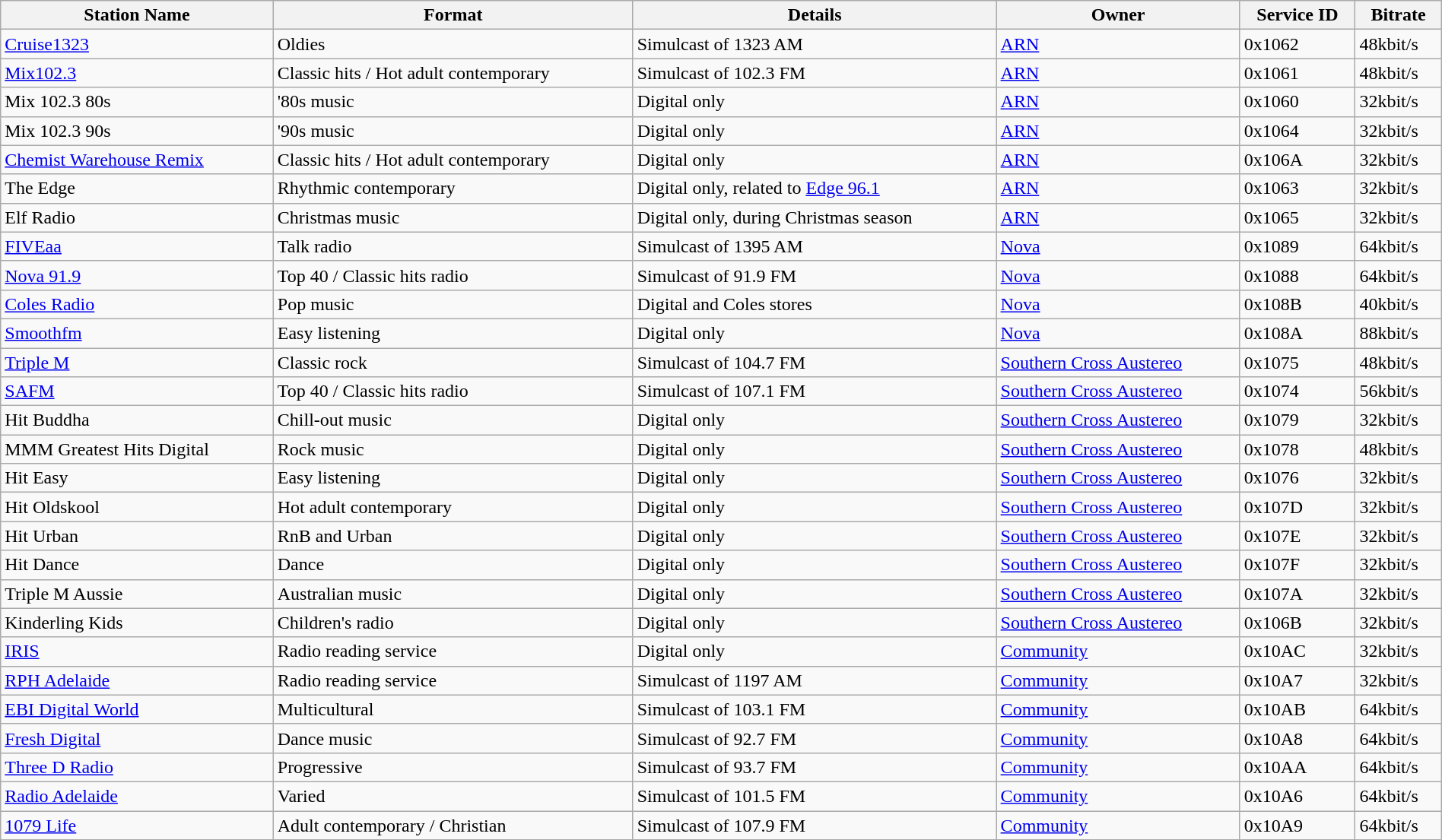<table class="wikitable sortable" width="100%">
<tr>
<th>Station Name</th>
<th>Format</th>
<th>Details</th>
<th>Owner</th>
<th>Service ID</th>
<th>Bitrate</th>
</tr>
<tr>
<td><a href='#'>Cruise1323</a></td>
<td>Oldies</td>
<td>Simulcast of 1323 AM</td>
<td><a href='#'>ARN</a></td>
<td>0x1062</td>
<td>48kbit/s</td>
</tr>
<tr>
<td><a href='#'>Mix102.3</a></td>
<td>Classic hits / Hot adult contemporary</td>
<td>Simulcast of 102.3 FM</td>
<td><a href='#'>ARN</a></td>
<td>0x1061</td>
<td>48kbit/s</td>
</tr>
<tr>
<td>Mix 102.3 80s</td>
<td>'80s music</td>
<td>Digital only</td>
<td><a href='#'>ARN</a></td>
<td>0x1060</td>
<td>32kbit/s</td>
</tr>
<tr>
<td>Mix 102.3 90s</td>
<td>'90s music</td>
<td>Digital only</td>
<td><a href='#'>ARN</a></td>
<td>0x1064</td>
<td>32kbit/s</td>
</tr>
<tr>
<td><a href='#'>Chemist Warehouse Remix</a></td>
<td>Classic hits / Hot adult contemporary</td>
<td>Digital only</td>
<td><a href='#'>ARN</a></td>
<td>0x106A</td>
<td>32kbit/s</td>
</tr>
<tr>
<td>The Edge</td>
<td>Rhythmic contemporary</td>
<td>Digital only, related to <a href='#'>Edge 96.1</a></td>
<td><a href='#'>ARN</a></td>
<td>0x1063</td>
<td>32kbit/s</td>
</tr>
<tr>
<td>Elf Radio</td>
<td>Christmas music</td>
<td>Digital only, during Christmas season</td>
<td><a href='#'>ARN</a></td>
<td>0x1065</td>
<td>32kbit/s</td>
</tr>
<tr>
<td><a href='#'>FIVEaa</a></td>
<td>Talk radio</td>
<td>Simulcast of 1395 AM</td>
<td><a href='#'>Nova</a></td>
<td>0x1089</td>
<td>64kbit/s</td>
</tr>
<tr>
<td><a href='#'>Nova 91.9</a></td>
<td>Top 40 / Classic hits radio</td>
<td>Simulcast of 91.9 FM</td>
<td><a href='#'>Nova</a></td>
<td>0x1088</td>
<td>64kbit/s</td>
</tr>
<tr>
<td><a href='#'>Coles Radio</a></td>
<td>Pop music</td>
<td>Digital and Coles stores</td>
<td><a href='#'>Nova</a></td>
<td>0x108B</td>
<td>40kbit/s</td>
</tr>
<tr>
<td><a href='#'>Smoothfm</a></td>
<td>Easy listening</td>
<td>Digital only</td>
<td><a href='#'>Nova</a></td>
<td>0x108A</td>
<td>88kbit/s</td>
</tr>
<tr>
<td><a href='#'>Triple M</a></td>
<td>Classic rock</td>
<td>Simulcast of 104.7 FM</td>
<td><a href='#'>Southern Cross Austereo</a></td>
<td>0x1075</td>
<td>48kbit/s</td>
</tr>
<tr>
<td><a href='#'>SAFM</a></td>
<td>Top 40 / Classic hits radio</td>
<td>Simulcast of 107.1 FM</td>
<td><a href='#'>Southern Cross Austereo</a></td>
<td>0x1074</td>
<td>56kbit/s</td>
</tr>
<tr>
<td>Hit Buddha</td>
<td>Chill-out music</td>
<td>Digital only</td>
<td><a href='#'>Southern Cross Austereo</a></td>
<td>0x1079</td>
<td>32kbit/s</td>
</tr>
<tr>
<td>MMM Greatest Hits Digital</td>
<td>Rock music</td>
<td>Digital only</td>
<td><a href='#'>Southern Cross Austereo</a></td>
<td>0x1078</td>
<td>48kbit/s</td>
</tr>
<tr>
<td>Hit Easy</td>
<td>Easy listening</td>
<td>Digital only</td>
<td><a href='#'>Southern Cross Austereo</a></td>
<td>0x1076</td>
<td>32kbit/s</td>
</tr>
<tr>
<td>Hit Oldskool</td>
<td>Hot adult contemporary</td>
<td>Digital only</td>
<td><a href='#'>Southern Cross Austereo</a></td>
<td>0x107D</td>
<td>32kbit/s</td>
</tr>
<tr>
<td>Hit Urban</td>
<td>RnB and Urban</td>
<td>Digital only</td>
<td><a href='#'>Southern Cross Austereo</a></td>
<td>0x107E</td>
<td>32kbit/s</td>
</tr>
<tr>
<td>Hit Dance</td>
<td>Dance</td>
<td>Digital only</td>
<td><a href='#'>Southern Cross Austereo</a></td>
<td>0x107F</td>
<td>32kbit/s</td>
</tr>
<tr>
<td>Triple M Aussie</td>
<td>Australian music</td>
<td>Digital only</td>
<td><a href='#'>Southern Cross Austereo</a></td>
<td>0x107A</td>
<td>32kbit/s</td>
</tr>
<tr>
<td>Kinderling Kids</td>
<td>Children's radio</td>
<td>Digital only</td>
<td><a href='#'>Southern Cross Austereo</a></td>
<td>0x106B</td>
<td>32kbit/s</td>
</tr>
<tr>
<td><a href='#'>IRIS</a></td>
<td>Radio reading service</td>
<td>Digital only</td>
<td><a href='#'>Community</a></td>
<td>0x10AC</td>
<td>32kbit/s</td>
</tr>
<tr>
<td><a href='#'>RPH Adelaide</a></td>
<td>Radio reading service</td>
<td>Simulcast of 1197 AM</td>
<td><a href='#'>Community</a></td>
<td>0x10A7</td>
<td>32kbit/s</td>
</tr>
<tr>
<td><a href='#'>EBI Digital World</a></td>
<td>Multicultural</td>
<td>Simulcast of 103.1 FM</td>
<td><a href='#'>Community</a></td>
<td>0x10AB</td>
<td>64kbit/s</td>
</tr>
<tr>
<td><a href='#'>Fresh Digital</a></td>
<td>Dance music</td>
<td>Simulcast of 92.7 FM</td>
<td><a href='#'>Community</a></td>
<td>0x10A8</td>
<td>64kbit/s</td>
</tr>
<tr>
<td><a href='#'>Three D Radio</a></td>
<td>Progressive</td>
<td>Simulcast of 93.7 FM</td>
<td><a href='#'>Community</a></td>
<td>0x10AA</td>
<td>64kbit/s</td>
</tr>
<tr>
<td><a href='#'>Radio Adelaide</a></td>
<td>Varied</td>
<td>Simulcast of 101.5 FM</td>
<td><a href='#'>Community</a></td>
<td>0x10A6</td>
<td>64kbit/s</td>
</tr>
<tr>
<td><a href='#'>1079 Life</a></td>
<td>Adult contemporary / Christian</td>
<td>Simulcast of 107.9 FM</td>
<td><a href='#'>Community</a></td>
<td>0x10A9</td>
<td>64kbit/s</td>
</tr>
</table>
